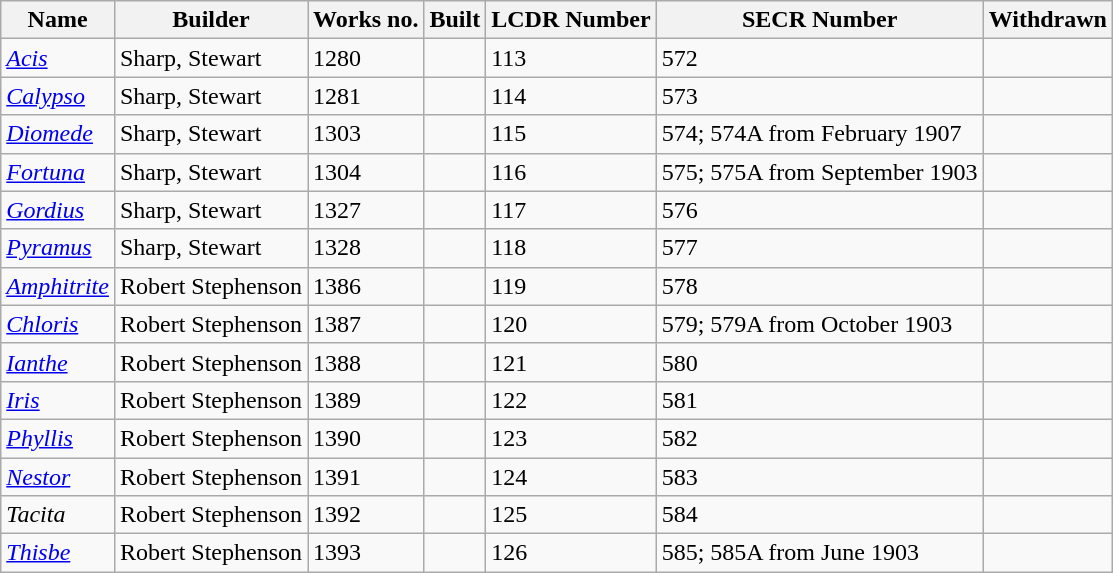<table class="wikitable sortable">
<tr>
<th>Name</th>
<th>Builder</th>
<th>Works no.</th>
<th>Built</th>
<th>LCDR Number</th>
<th>SECR Number</th>
<th>Withdrawn</th>
</tr>
<tr>
<td><em><a href='#'>Acis</a></em></td>
<td>Sharp, Stewart</td>
<td>1280</td>
<td></td>
<td>113</td>
<td>572</td>
<td></td>
</tr>
<tr>
<td><em><a href='#'>Calypso</a></em></td>
<td>Sharp, Stewart</td>
<td>1281</td>
<td></td>
<td>114</td>
<td>573</td>
<td></td>
</tr>
<tr>
<td><em><a href='#'>Diomede</a></em></td>
<td>Sharp, Stewart</td>
<td>1303</td>
<td></td>
<td>115</td>
<td>574; 574A from February 1907</td>
<td></td>
</tr>
<tr>
<td><em><a href='#'>Fortuna</a></em></td>
<td>Sharp, Stewart</td>
<td>1304</td>
<td></td>
<td>116</td>
<td>575; 575A from September 1903</td>
<td></td>
</tr>
<tr>
<td><em><a href='#'>Gordius</a></em></td>
<td>Sharp, Stewart</td>
<td>1327</td>
<td></td>
<td>117</td>
<td>576</td>
<td></td>
</tr>
<tr>
<td><em><a href='#'>Pyramus</a></em></td>
<td>Sharp, Stewart</td>
<td>1328</td>
<td></td>
<td>118</td>
<td>577</td>
<td></td>
</tr>
<tr>
<td><em><a href='#'>Amphitrite</a></em></td>
<td>Robert Stephenson</td>
<td>1386</td>
<td></td>
<td>119</td>
<td>578</td>
<td></td>
</tr>
<tr>
<td><em><a href='#'>Chloris</a></em></td>
<td>Robert Stephenson</td>
<td>1387</td>
<td></td>
<td>120</td>
<td>579; 579A from October 1903</td>
<td></td>
</tr>
<tr>
<td><em><a href='#'>Ianthe</a></em></td>
<td>Robert Stephenson</td>
<td>1388</td>
<td></td>
<td>121</td>
<td>580</td>
<td></td>
</tr>
<tr>
<td><em><a href='#'>Iris</a></em></td>
<td>Robert Stephenson</td>
<td>1389</td>
<td></td>
<td>122</td>
<td>581</td>
<td></td>
</tr>
<tr>
<td><em><a href='#'>Phyllis</a></em></td>
<td>Robert Stephenson</td>
<td>1390</td>
<td></td>
<td>123</td>
<td>582</td>
<td></td>
</tr>
<tr>
<td><em><a href='#'>Nestor</a></em></td>
<td>Robert Stephenson</td>
<td>1391</td>
<td></td>
<td>124</td>
<td>583</td>
<td></td>
</tr>
<tr>
<td><em>Tacita</em></td>
<td>Robert Stephenson</td>
<td>1392</td>
<td></td>
<td>125</td>
<td>584</td>
<td></td>
</tr>
<tr>
<td><em><a href='#'>Thisbe</a></em></td>
<td>Robert Stephenson</td>
<td>1393</td>
<td></td>
<td>126</td>
<td>585; 585A from June 1903</td>
<td></td>
</tr>
</table>
